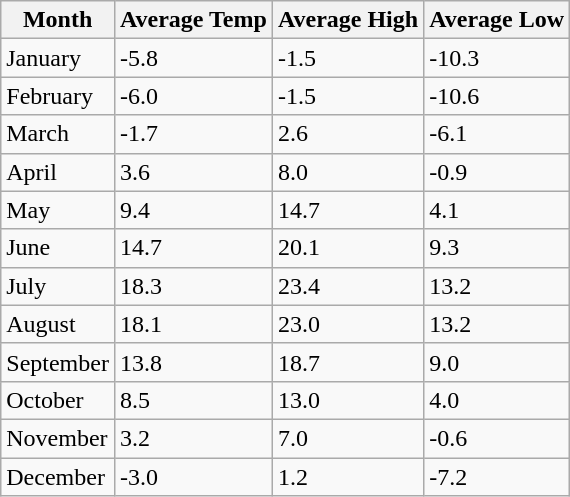<table class="wikitable">
<tr>
<th>Month</th>
<th>Average Temp</th>
<th>Average High</th>
<th>Average Low</th>
</tr>
<tr>
<td>January</td>
<td>-5.8</td>
<td>-1.5</td>
<td>-10.3</td>
</tr>
<tr>
<td>February</td>
<td>-6.0</td>
<td>-1.5</td>
<td>-10.6</td>
</tr>
<tr>
<td>March</td>
<td>-1.7</td>
<td>2.6</td>
<td>-6.1</td>
</tr>
<tr>
<td>April</td>
<td>3.6</td>
<td>8.0</td>
<td>-0.9</td>
</tr>
<tr>
<td>May</td>
<td>9.4</td>
<td>14.7</td>
<td>4.1</td>
</tr>
<tr>
<td>June</td>
<td>14.7</td>
<td>20.1</td>
<td>9.3</td>
</tr>
<tr>
<td>July</td>
<td>18.3</td>
<td>23.4</td>
<td>13.2</td>
</tr>
<tr>
<td>August</td>
<td>18.1</td>
<td>23.0</td>
<td>13.2</td>
</tr>
<tr>
<td>September</td>
<td>13.8</td>
<td>18.7</td>
<td>9.0</td>
</tr>
<tr>
<td>October</td>
<td>8.5</td>
<td>13.0</td>
<td>4.0</td>
</tr>
<tr>
<td>November</td>
<td>3.2</td>
<td>7.0</td>
<td>-0.6</td>
</tr>
<tr>
<td>December</td>
<td>-3.0</td>
<td>1.2</td>
<td>-7.2</td>
</tr>
</table>
